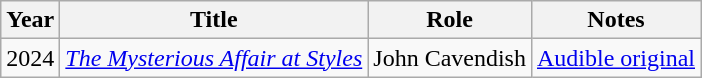<table class="wikitable">
<tr>
<th>Year</th>
<th>Title</th>
<th>Role</th>
<th>Notes</th>
</tr>
<tr>
<td>2024</td>
<td><em><a href='#'>The Mysterious Affair at Styles</a></em></td>
<td>John Cavendish</td>
<td><a href='#'>Audible original</a></td>
</tr>
</table>
